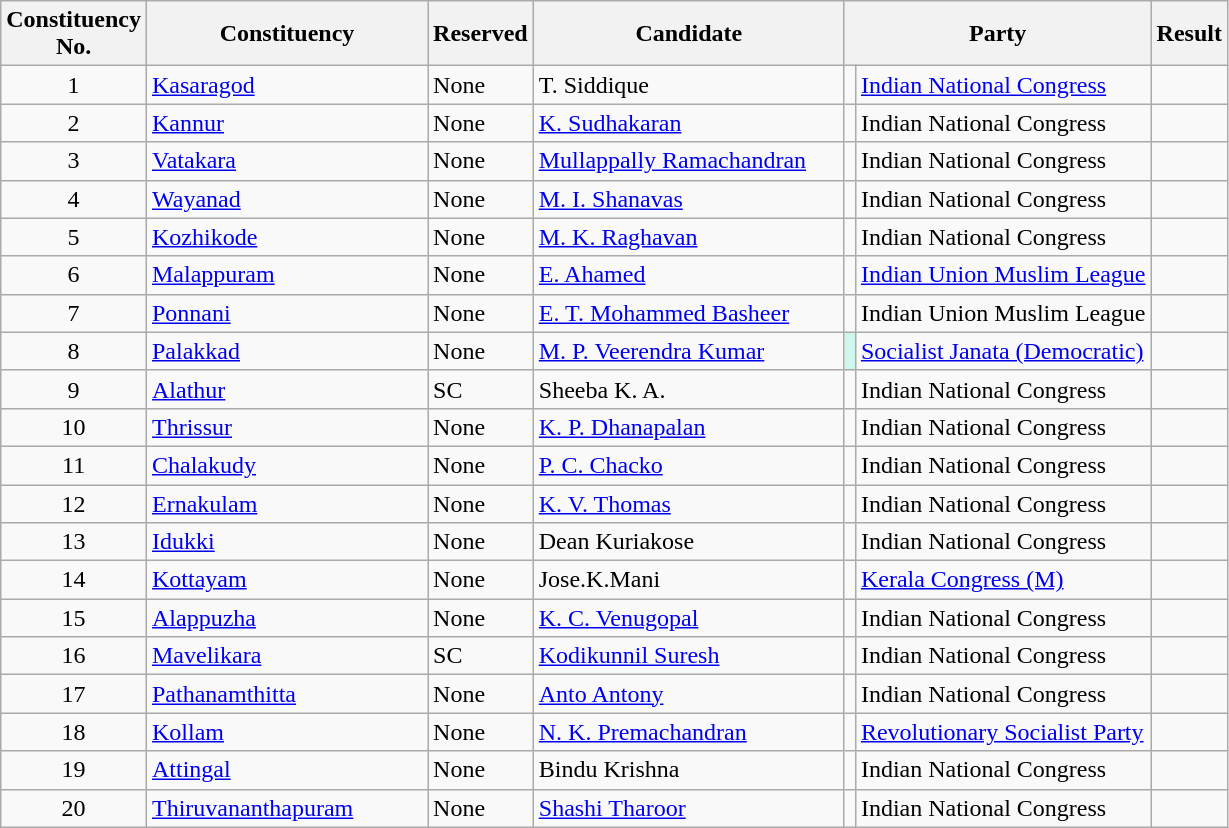<table class= "wikitable sortable">
<tr>
<th>Constituency <br> No.</th>
<th style="width:180px;">Constituency</th>
<th>Reserved</th>
<th style="width:200px;">Candidate</th>
<th colspan=2>Party</th>
<th>Result</th>
</tr>
<tr>
<td align="center">1</td>
<td><a href='#'>Kasaragod</a></td>
<td>None</td>
<td>T. Siddique</td>
<td bgcolor=></td>
<td><a href='#'>Indian National Congress</a></td>
<td></td>
</tr>
<tr>
<td align="center">2</td>
<td><a href='#'>Kannur</a></td>
<td>None</td>
<td><a href='#'>K. Sudhakaran</a></td>
<td bgcolor=></td>
<td>Indian National Congress</td>
<td></td>
</tr>
<tr>
<td align="center">3</td>
<td><a href='#'>Vatakara</a></td>
<td>None</td>
<td><a href='#'>Mullappally Ramachandran</a></td>
<td bgcolor=></td>
<td>Indian National Congress</td>
<td></td>
</tr>
<tr>
<td align="center">4</td>
<td><a href='#'>Wayanad</a></td>
<td>None</td>
<td><a href='#'>M. I. Shanavas</a></td>
<td bgcolor=></td>
<td>Indian National Congress</td>
<td></td>
</tr>
<tr>
<td align="center">5</td>
<td><a href='#'>Kozhikode</a></td>
<td>None</td>
<td><a href='#'>M. K. Raghavan</a></td>
<td bgcolor=></td>
<td>Indian National Congress</td>
<td></td>
</tr>
<tr>
<td align="center">6</td>
<td><a href='#'>Malappuram</a></td>
<td>None</td>
<td><a href='#'>E. Ahamed</a></td>
<td bgcolor=></td>
<td><a href='#'>Indian Union Muslim League</a></td>
<td></td>
</tr>
<tr>
<td align="center">7</td>
<td><a href='#'>Ponnani</a></td>
<td>None</td>
<td><a href='#'>E. T. Mohammed Basheer</a></td>
<td bgcolor=></td>
<td>Indian Union Muslim League</td>
<td></td>
</tr>
<tr>
<td align="center">8</td>
<td><a href='#'>Palakkad</a></td>
<td>None</td>
<td><a href='#'>M. P. Veerendra Kumar</a></td>
<td bgcolor=#CEF6EC></td>
<td><a href='#'>Socialist Janata (Democratic)</a></td>
<td></td>
</tr>
<tr>
<td align="center">9</td>
<td><a href='#'>Alathur</a></td>
<td>SC</td>
<td>Sheeba K. A.</td>
<td bgcolor=></td>
<td>Indian National Congress</td>
<td></td>
</tr>
<tr>
<td align="center">10</td>
<td><a href='#'>Thrissur</a></td>
<td>None</td>
<td><a href='#'>K. P. Dhanapalan</a></td>
<td bgcolor=></td>
<td>Indian National Congress</td>
<td></td>
</tr>
<tr>
<td align="center">11</td>
<td><a href='#'>Chalakudy</a></td>
<td>None</td>
<td><a href='#'>P. C. Chacko</a></td>
<td bgcolor=></td>
<td>Indian National Congress</td>
<td></td>
</tr>
<tr>
<td align="center">12</td>
<td><a href='#'>Ernakulam</a></td>
<td>None</td>
<td><a href='#'>K. V. Thomas</a></td>
<td bgcolor=></td>
<td>Indian National Congress</td>
<td></td>
</tr>
<tr>
<td align="center">13</td>
<td><a href='#'>Idukki</a></td>
<td>None</td>
<td>Dean Kuriakose</td>
<td bgcolor=></td>
<td>Indian National Congress</td>
<td></td>
</tr>
<tr>
<td align="center">14</td>
<td><a href='#'>Kottayam</a></td>
<td>None</td>
<td>Jose.K.Mani</td>
<td bgcolor=></td>
<td><a href='#'>Kerala Congress (M)</a></td>
<td></td>
</tr>
<tr>
<td align="center">15</td>
<td><a href='#'>Alappuzha</a></td>
<td>None</td>
<td><a href='#'>K. C. Venugopal</a></td>
<td bgcolor=></td>
<td>Indian National Congress</td>
<td></td>
</tr>
<tr>
<td align="center">16</td>
<td><a href='#'>Mavelikara</a></td>
<td>SC</td>
<td><a href='#'>Kodikunnil Suresh</a></td>
<td bgcolor=></td>
<td>Indian National Congress</td>
<td></td>
</tr>
<tr>
<td align="center">17</td>
<td><a href='#'>Pathanamthitta</a></td>
<td>None</td>
<td><a href='#'>Anto Antony</a></td>
<td bgcolor=></td>
<td>Indian National Congress</td>
<td></td>
</tr>
<tr>
<td align="center">18</td>
<td><a href='#'>Kollam</a></td>
<td>None</td>
<td><a href='#'>N. K. Premachandran</a></td>
<td bgcolor=></td>
<td><a href='#'>Revolutionary Socialist Party</a></td>
<td></td>
</tr>
<tr>
<td align="center">19</td>
<td><a href='#'>Attingal</a></td>
<td>None</td>
<td>Bindu Krishna</td>
<td bgcolor=></td>
<td>Indian National Congress</td>
<td></td>
</tr>
<tr>
<td align="center">20</td>
<td><a href='#'>Thiruvananthapuram</a></td>
<td>None</td>
<td><a href='#'>Shashi Tharoor</a></td>
<td bgcolor=></td>
<td>Indian National Congress</td>
<td></td>
</tr>
</table>
